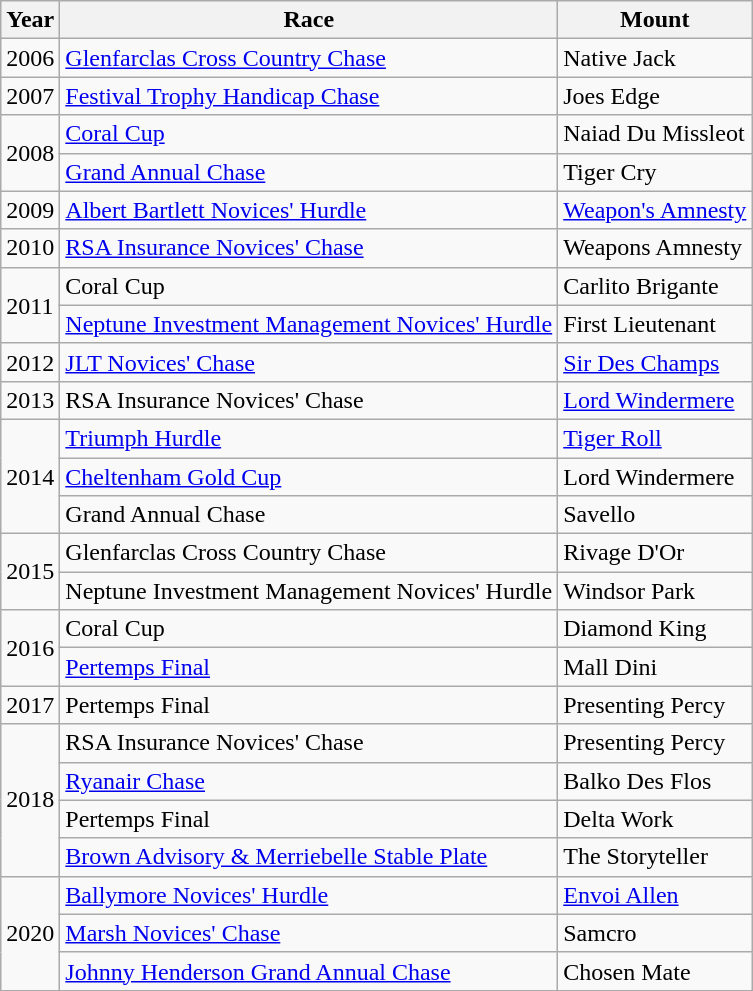<table class="wikitable">
<tr>
<th>Year</th>
<th>Race</th>
<th>Mount</th>
</tr>
<tr>
<td>2006</td>
<td><a href='#'>Glenfarclas Cross Country Chase</a></td>
<td>Native Jack</td>
</tr>
<tr>
<td>2007</td>
<td><a href='#'>Festival Trophy Handicap Chase</a></td>
<td>Joes Edge</td>
</tr>
<tr>
<td rowspan=2>2008</td>
<td><a href='#'>Coral Cup</a></td>
<td>Naiad Du Missleot</td>
</tr>
<tr>
<td><a href='#'>Grand Annual Chase</a></td>
<td>Tiger Cry</td>
</tr>
<tr>
<td>2009</td>
<td><a href='#'>Albert Bartlett Novices' Hurdle</a></td>
<td><a href='#'>Weapon's Amnesty</a></td>
</tr>
<tr>
<td>2010</td>
<td><a href='#'>RSA Insurance Novices' Chase</a></td>
<td>Weapons Amnesty</td>
</tr>
<tr>
<td rowspan=2>2011</td>
<td>Coral Cup</td>
<td>Carlito Brigante</td>
</tr>
<tr>
<td><a href='#'>Neptune Investment Management Novices' Hurdle</a></td>
<td>First Lieutenant</td>
</tr>
<tr>
<td>2012</td>
<td><a href='#'>JLT Novices' Chase</a></td>
<td><a href='#'>Sir Des Champs</a></td>
</tr>
<tr>
<td>2013</td>
<td>RSA Insurance Novices' Chase</td>
<td><a href='#'>Lord Windermere</a></td>
</tr>
<tr>
<td rowspan=3>2014</td>
<td><a href='#'>Triumph Hurdle</a></td>
<td><a href='#'>Tiger Roll</a></td>
</tr>
<tr>
<td><a href='#'>Cheltenham Gold Cup</a></td>
<td>Lord Windermere</td>
</tr>
<tr>
<td>Grand Annual Chase</td>
<td>Savello</td>
</tr>
<tr>
<td rowspan=2>2015</td>
<td>Glenfarclas Cross Country Chase</td>
<td>Rivage D'Or</td>
</tr>
<tr>
<td>Neptune Investment Management Novices' Hurdle</td>
<td>Windsor Park</td>
</tr>
<tr>
<td rowspan=2>2016</td>
<td>Coral Cup</td>
<td>Diamond King</td>
</tr>
<tr>
<td><a href='#'>Pertemps Final</a></td>
<td>Mall Dini</td>
</tr>
<tr>
<td>2017</td>
<td>Pertemps Final</td>
<td>Presenting Percy</td>
</tr>
<tr>
<td rowspan=4>2018</td>
<td>RSA Insurance Novices' Chase</td>
<td>Presenting Percy</td>
</tr>
<tr>
<td><a href='#'>Ryanair Chase</a></td>
<td>Balko Des Flos</td>
</tr>
<tr>
<td>Pertemps Final</td>
<td>Delta Work</td>
</tr>
<tr>
<td><a href='#'>Brown Advisory & Merriebelle Stable Plate</a></td>
<td>The Storyteller</td>
</tr>
<tr>
<td rowspan=3>2020</td>
<td><a href='#'>Ballymore Novices' Hurdle</a></td>
<td><a href='#'>Envoi Allen</a></td>
</tr>
<tr>
<td><a href='#'>Marsh Novices' Chase</a></td>
<td>Samcro</td>
</tr>
<tr>
<td><a href='#'>Johnny Henderson Grand Annual Chase</a></td>
<td>Chosen Mate</td>
</tr>
</table>
